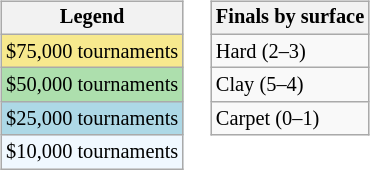<table>
<tr valign=top>
<td><br><table class=wikitable style="font-size:85%">
<tr>
<th>Legend</th>
</tr>
<tr style="background:#f7e98e;">
<td>$75,000 tournaments</td>
</tr>
<tr style="background:#addfad;">
<td>$50,000 tournaments</td>
</tr>
<tr style="background:lightblue;">
<td>$25,000 tournaments</td>
</tr>
<tr style="background:#f0f8ff;">
<td>$10,000 tournaments</td>
</tr>
</table>
</td>
<td><br><table class=wikitable style="font-size:85%">
<tr>
<th>Finals by surface</th>
</tr>
<tr>
<td>Hard (2–3)</td>
</tr>
<tr>
<td>Clay (5–4)</td>
</tr>
<tr>
<td>Carpet (0–1)</td>
</tr>
</table>
</td>
</tr>
</table>
